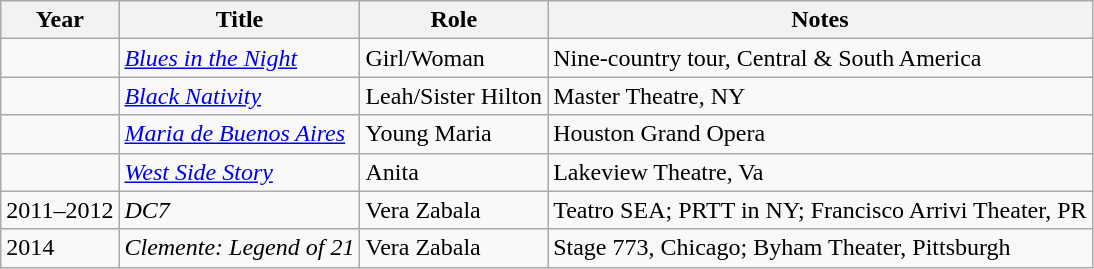<table class="wikitable sortable">
<tr>
<th>Year</th>
<th>Title</th>
<th>Role</th>
<th>Notes</th>
</tr>
<tr>
<td></td>
<td><em><a href='#'>Blues in the Night</a></em></td>
<td>Girl/Woman</td>
<td>Nine-country tour, Central & South America</td>
</tr>
<tr>
<td></td>
<td><em><a href='#'>Black Nativity</a></em></td>
<td>Leah/Sister Hilton</td>
<td>Master Theatre, NY</td>
</tr>
<tr>
<td></td>
<td><em><a href='#'>Maria de Buenos Aires</a></em></td>
<td>Young Maria</td>
<td>Houston Grand Opera</td>
</tr>
<tr>
<td></td>
<td><em><a href='#'>West Side Story</a></em></td>
<td>Anita</td>
<td>Lakeview Theatre, Va</td>
</tr>
<tr>
<td>2011–2012</td>
<td><em>DC7</em></td>
<td>Vera Zabala</td>
<td>Teatro SEA; PRTT in NY; Francisco Arrivi Theater, PR</td>
</tr>
<tr>
<td>2014</td>
<td><em>Clemente: Legend of 21</em></td>
<td>Vera Zabala</td>
<td>Stage 773, Chicago; Byham Theater, Pittsburgh</td>
</tr>
</table>
